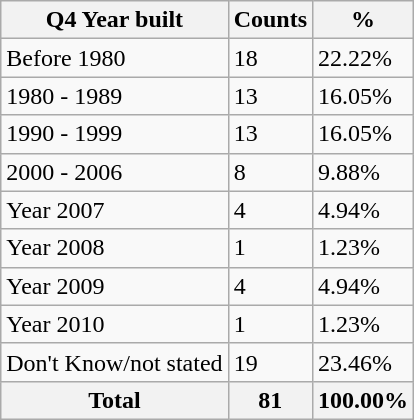<table class="wikitable sortable">
<tr>
<th>Q4 Year built</th>
<th>Counts</th>
<th>%</th>
</tr>
<tr>
<td>Before 1980</td>
<td>18</td>
<td>22.22%</td>
</tr>
<tr>
<td>1980 - 1989</td>
<td>13</td>
<td>16.05%</td>
</tr>
<tr>
<td>1990 - 1999</td>
<td>13</td>
<td>16.05%</td>
</tr>
<tr>
<td>2000 - 2006</td>
<td>8</td>
<td>9.88%</td>
</tr>
<tr>
<td>Year 2007</td>
<td>4</td>
<td>4.94%</td>
</tr>
<tr>
<td>Year 2008</td>
<td>1</td>
<td>1.23%</td>
</tr>
<tr>
<td>Year 2009</td>
<td>4</td>
<td>4.94%</td>
</tr>
<tr>
<td>Year 2010</td>
<td>1</td>
<td>1.23%</td>
</tr>
<tr>
<td>Don't Know/not stated</td>
<td>19</td>
<td>23.46%</td>
</tr>
<tr>
<th>Total</th>
<th>81</th>
<th>100.00%</th>
</tr>
</table>
